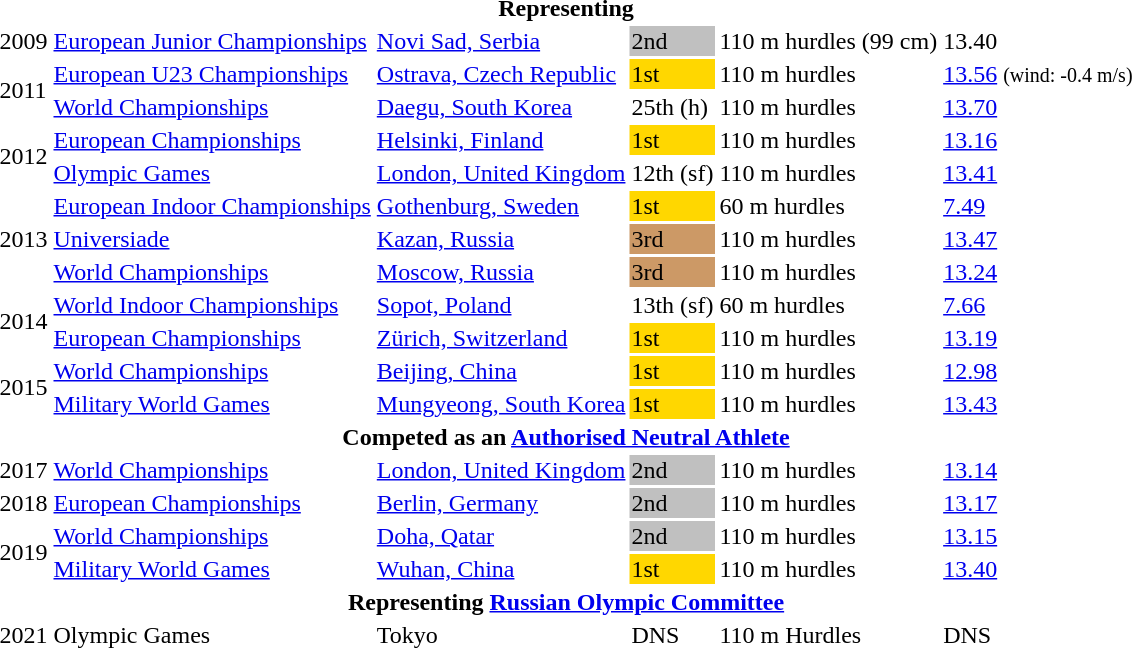<table>
<tr>
<th colspan="6">Representing </th>
</tr>
<tr>
<td>2009</td>
<td><a href='#'>European Junior Championships</a></td>
<td><a href='#'>Novi Sad, Serbia</a></td>
<td bgcolor=silver>2nd</td>
<td>110 m hurdles (99 cm)</td>
<td>13.40</td>
</tr>
<tr>
<td rowspan=2>2011</td>
<td><a href='#'>European U23 Championships</a></td>
<td><a href='#'>Ostrava, Czech Republic</a></td>
<td bgcolor=gold>1st</td>
<td>110 m hurdles</td>
<td><a href='#'>13.56</a> <small>(wind: -0.4 m/s)</small></td>
</tr>
<tr>
<td><a href='#'>World Championships</a></td>
<td><a href='#'>Daegu, South Korea</a></td>
<td>25th (h)</td>
<td>110 m hurdles</td>
<td><a href='#'>13.70</a></td>
</tr>
<tr>
<td rowspan=2>2012</td>
<td><a href='#'>European Championships</a></td>
<td><a href='#'>Helsinki, Finland</a></td>
<td bgcolor=gold>1st</td>
<td>110 m hurdles</td>
<td><a href='#'>13.16</a></td>
</tr>
<tr>
<td><a href='#'>Olympic Games</a></td>
<td><a href='#'>London, United Kingdom</a></td>
<td>12th (sf)</td>
<td>110 m hurdles</td>
<td><a href='#'>13.41</a></td>
</tr>
<tr>
<td rowspan=3>2013</td>
<td><a href='#'>European Indoor Championships</a></td>
<td><a href='#'>Gothenburg, Sweden</a></td>
<td bgcolor=gold>1st</td>
<td>60 m hurdles</td>
<td><a href='#'>7.49</a></td>
</tr>
<tr>
<td><a href='#'>Universiade</a></td>
<td><a href='#'>Kazan, Russia</a></td>
<td bgcolor=cc9966>3rd</td>
<td>110 m hurdles</td>
<td><a href='#'>13.47</a></td>
</tr>
<tr>
<td><a href='#'>World Championships</a></td>
<td><a href='#'>Moscow, Russia</a></td>
<td bgcolor=cc9966>3rd</td>
<td>110 m hurdles</td>
<td><a href='#'>13.24</a></td>
</tr>
<tr>
<td rowspan=2>2014</td>
<td><a href='#'>World Indoor Championships</a></td>
<td><a href='#'>Sopot, Poland</a></td>
<td>13th (sf)</td>
<td>60 m hurdles</td>
<td><a href='#'>7.66</a></td>
</tr>
<tr>
<td><a href='#'>European Championships</a></td>
<td><a href='#'>Zürich, Switzerland</a></td>
<td bgcolor=gold>1st</td>
<td>110 m hurdles</td>
<td><a href='#'>13.19</a></td>
</tr>
<tr>
<td rowspan=2>2015</td>
<td><a href='#'>World Championships</a></td>
<td><a href='#'>Beijing, China</a></td>
<td bgcolor=gold>1st</td>
<td>110 m hurdles</td>
<td><a href='#'>12.98</a></td>
</tr>
<tr>
<td><a href='#'>Military World Games</a></td>
<td><a href='#'>Mungyeong, South Korea</a></td>
<td bgcolor=gold>1st</td>
<td>110 m hurdles</td>
<td><a href='#'>13.43</a></td>
</tr>
<tr>
<th colspan="6">Competed as an  <a href='#'>Authorised Neutral Athlete</a></th>
</tr>
<tr>
<td>2017</td>
<td><a href='#'>World Championships</a></td>
<td><a href='#'>London, United Kingdom</a></td>
<td bgcolor=silver>2nd</td>
<td>110 m hurdles</td>
<td><a href='#'>13.14</a></td>
</tr>
<tr>
<td>2018</td>
<td><a href='#'>European Championships</a></td>
<td><a href='#'>Berlin, Germany</a></td>
<td bgcolor=silver>2nd</td>
<td>110 m hurdles</td>
<td><a href='#'>13.17</a></td>
</tr>
<tr>
<td rowspan=2>2019</td>
<td><a href='#'>World Championships</a></td>
<td><a href='#'>Doha, Qatar</a></td>
<td bgcolor=silver>2nd</td>
<td>110 m hurdles</td>
<td><a href='#'>13.15</a></td>
</tr>
<tr>
<td><a href='#'>Military World Games</a></td>
<td><a href='#'>Wuhan, China</a></td>
<td bgcolor=gold>1st</td>
<td>110 m hurdles</td>
<td><a href='#'>13.40</a></td>
</tr>
<tr>
<th colspan="6">Representing  <a href='#'>Russian Olympic Committee</a></th>
</tr>
<tr>
<td>2021</td>
<td>Olympic Games</td>
<td>Tokyo</td>
<td>DNS</td>
<td>110 m Hurdles</td>
<td>DNS</td>
</tr>
<tr>
</tr>
</table>
